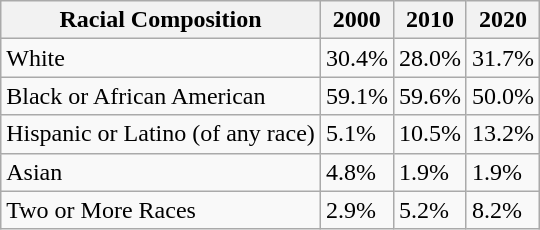<table class="wikitable">
<tr>
<th>Racial Composition</th>
<th>2000</th>
<th>2010</th>
<th>2020</th>
</tr>
<tr>
<td>White</td>
<td>30.4%</td>
<td>28.0%</td>
<td>31.7%</td>
</tr>
<tr>
<td>Black or African American</td>
<td>59.1%</td>
<td>59.6%</td>
<td>50.0%</td>
</tr>
<tr>
<td>Hispanic or Latino (of any race)</td>
<td>5.1%</td>
<td>10.5%</td>
<td>13.2%</td>
</tr>
<tr>
<td>Asian</td>
<td>4.8%</td>
<td>1.9%</td>
<td>1.9%</td>
</tr>
<tr>
<td>Two or More Races</td>
<td>2.9%</td>
<td>5.2%</td>
<td>8.2%</td>
</tr>
</table>
